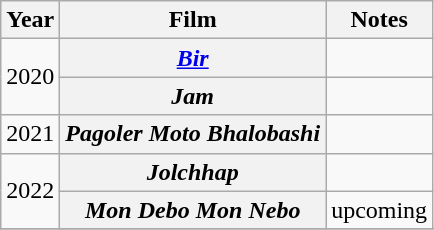<table class="wikitable sortable">
<tr>
<th>Year</th>
<th>Film</th>
<th>Notes</th>
</tr>
<tr>
<td rowspan=2>2020</td>
<th><em><a href='#'>Bir</a></em></th>
<td></td>
</tr>
<tr>
<th><em>Jam</em></th>
<td></td>
</tr>
<tr>
<td>2021</td>
<th><em>Pagoler Moto Bhalobashi</em></th>
<td></td>
</tr>
<tr>
<td rowspan=2>2022</td>
<th><em>Jolchhap</em></th>
<td></td>
</tr>
<tr>
<th><em>Mon Debo Mon Nebo</em></th>
<td>upcoming</td>
</tr>
<tr>
</tr>
</table>
